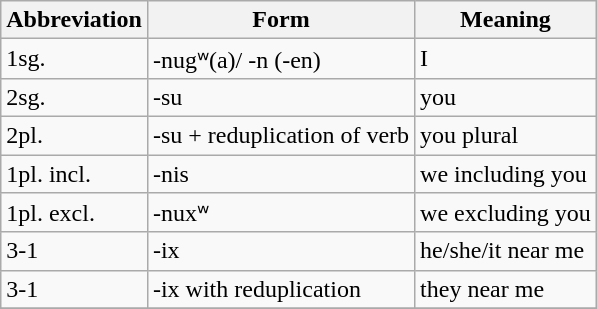<table class="wikitable">
<tr>
<th>Abbreviation</th>
<th>Form</th>
<th>Meaning</th>
</tr>
<tr>
<td>1sg.</td>
<td>-nugʷ(a)/ -n (-en)</td>
<td>I</td>
</tr>
<tr>
<td>2sg.</td>
<td>-su</td>
<td>you</td>
</tr>
<tr>
<td>2pl.</td>
<td>-su + reduplication of verb</td>
<td>you plural</td>
</tr>
<tr>
<td>1pl. incl.</td>
<td>-nis</td>
<td>we including you</td>
</tr>
<tr>
<td>1pl. excl.</td>
<td>-nuxʷ</td>
<td>we excluding you</td>
</tr>
<tr>
<td>3-1</td>
<td>-ix</td>
<td>he/she/it near me</td>
</tr>
<tr>
<td>3-1</td>
<td>-ix with reduplication</td>
<td>they near me</td>
</tr>
<tr>
</tr>
</table>
